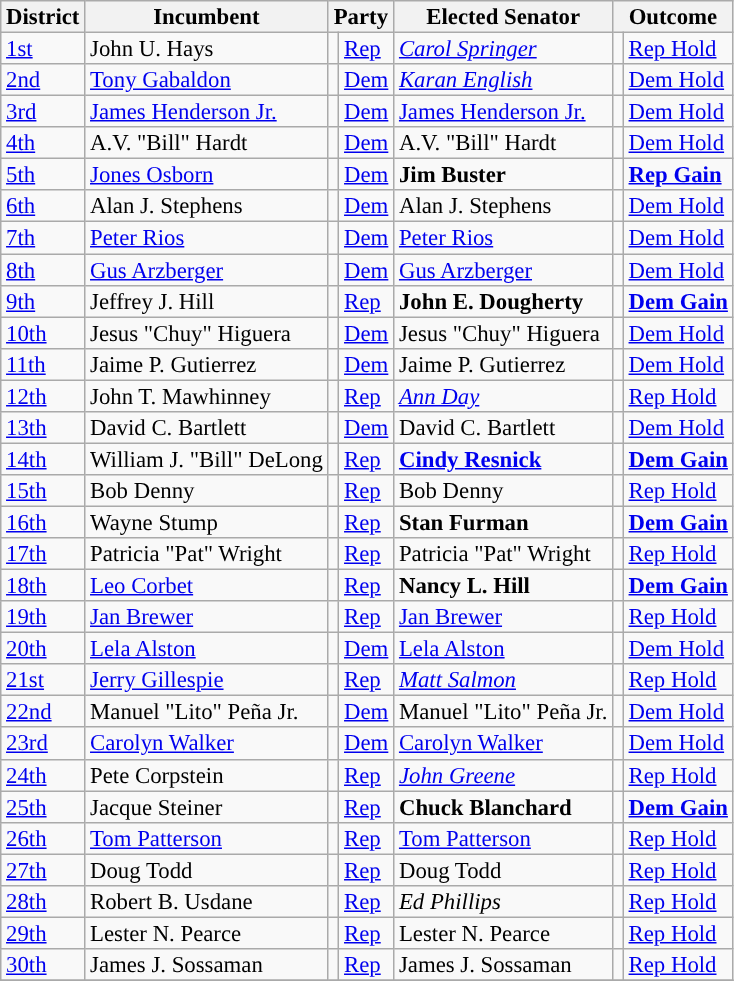<table class="sortable wikitable" style="font-size:95%;line-height:14px;">
<tr>
<th>District</th>
<th>Incumbent</th>
<th colspan="2">Party</th>
<th>Elected Senator</th>
<th colspan="2">Outcome</th>
</tr>
<tr>
<td><a href='#'>1st</a></td>
<td>John U. Hays</td>
<td style="background:"></td>
<td><a href='#'>Rep</a></td>
<td><em><a href='#'>Carol Springer</a></em></td>
<td style="background:"></td>
<td><a href='#'>Rep Hold</a></td>
</tr>
<tr>
<td><a href='#'>2nd</a></td>
<td><a href='#'>Tony Gabaldon</a></td>
<td style="background:"></td>
<td><a href='#'>Dem</a></td>
<td><em><a href='#'>Karan English</a></em></td>
<td style="background:"></td>
<td><a href='#'>Dem Hold</a></td>
</tr>
<tr>
<td><a href='#'>3rd</a></td>
<td><a href='#'>James Henderson Jr.</a></td>
<td style="background:"></td>
<td><a href='#'>Dem</a></td>
<td><a href='#'>James Henderson Jr.</a></td>
<td style="background:"></td>
<td><a href='#'>Dem Hold</a></td>
</tr>
<tr>
<td><a href='#'>4th</a></td>
<td>A.V. "Bill" Hardt</td>
<td style="background:"></td>
<td><a href='#'>Dem</a></td>
<td>A.V. "Bill" Hardt</td>
<td style="background:"></td>
<td><a href='#'>Dem Hold</a></td>
</tr>
<tr>
<td><a href='#'>5th</a></td>
<td><a href='#'>Jones Osborn</a></td>
<td style="background:"></td>
<td><a href='#'>Dem</a></td>
<td><strong>Jim Buster</strong></td>
<td style="background:"></td>
<td><strong><a href='#'>Rep Gain</a></strong></td>
</tr>
<tr>
<td><a href='#'>6th</a></td>
<td>Alan J. Stephens</td>
<td style="background:"></td>
<td><a href='#'>Dem</a></td>
<td>Alan J. Stephens</td>
<td style="background:"></td>
<td><a href='#'>Dem Hold</a></td>
</tr>
<tr>
<td><a href='#'>7th</a></td>
<td><a href='#'>Peter Rios</a></td>
<td style="background:"></td>
<td><a href='#'>Dem</a></td>
<td><a href='#'>Peter Rios</a></td>
<td style="background:"></td>
<td><a href='#'>Dem Hold</a></td>
</tr>
<tr>
<td><a href='#'>8th</a></td>
<td><a href='#'>Gus Arzberger</a></td>
<td style="background:"></td>
<td><a href='#'>Dem</a></td>
<td><a href='#'>Gus Arzberger</a></td>
<td style="background:"></td>
<td><a href='#'>Dem Hold</a></td>
</tr>
<tr>
<td><a href='#'>9th</a></td>
<td>Jeffrey J. Hill</td>
<td style="background:"></td>
<td><a href='#'>Rep</a></td>
<td><strong>John E. Dougherty</strong></td>
<td style="background:"></td>
<td><strong><a href='#'>Dem Gain</a></strong></td>
</tr>
<tr>
<td><a href='#'>10th</a></td>
<td>Jesus "Chuy" Higuera</td>
<td style="background:"></td>
<td><a href='#'>Dem</a></td>
<td>Jesus "Chuy" Higuera</td>
<td style="background:"></td>
<td><a href='#'>Dem Hold</a></td>
</tr>
<tr>
<td><a href='#'>11th</a></td>
<td>Jaime P. Gutierrez</td>
<td style="background:"></td>
<td><a href='#'>Dem</a></td>
<td>Jaime P. Gutierrez</td>
<td style="background:"></td>
<td><a href='#'>Dem Hold</a></td>
</tr>
<tr>
<td><a href='#'>12th</a></td>
<td>John T. Mawhinney</td>
<td style="background:"></td>
<td><a href='#'>Rep</a></td>
<td><em><a href='#'>Ann Day</a></em></td>
<td style="background:"></td>
<td><a href='#'>Rep Hold</a></td>
</tr>
<tr>
<td><a href='#'>13th</a></td>
<td>David C. Bartlett</td>
<td style="background:"></td>
<td><a href='#'>Dem</a></td>
<td>David C. Bartlett</td>
<td style="background:"></td>
<td><a href='#'>Dem Hold</a></td>
</tr>
<tr>
<td><a href='#'>14th</a></td>
<td>William J. "Bill" DeLong</td>
<td style="background:"></td>
<td><a href='#'>Rep</a></td>
<td><strong><a href='#'>Cindy Resnick</a></strong></td>
<td style="background:"></td>
<td><strong><a href='#'>Dem Gain</a></strong></td>
</tr>
<tr>
<td><a href='#'>15th</a></td>
<td>Bob Denny</td>
<td style="background:"></td>
<td><a href='#'>Rep</a></td>
<td>Bob Denny</td>
<td style="background:"></td>
<td><a href='#'>Rep Hold</a></td>
</tr>
<tr>
<td><a href='#'>16th</a></td>
<td>Wayne Stump</td>
<td style="background:"></td>
<td><a href='#'>Rep</a></td>
<td><strong>Stan Furman</strong></td>
<td style="background:"></td>
<td><strong><a href='#'>Dem Gain</a></strong></td>
</tr>
<tr>
<td><a href='#'>17th</a></td>
<td>Patricia "Pat" Wright</td>
<td style="background:"></td>
<td><a href='#'>Rep</a></td>
<td>Patricia "Pat" Wright</td>
<td style="background:"></td>
<td><a href='#'>Rep Hold</a></td>
</tr>
<tr>
<td><a href='#'>18th</a></td>
<td><a href='#'>Leo Corbet</a></td>
<td style="background:"></td>
<td><a href='#'>Rep</a></td>
<td><strong>Nancy L. Hill</strong></td>
<td style="background:"></td>
<td><strong><a href='#'>Dem Gain</a></strong></td>
</tr>
<tr>
<td><a href='#'>19th</a></td>
<td><a href='#'>Jan Brewer</a></td>
<td style="background:"></td>
<td><a href='#'>Rep</a></td>
<td><a href='#'>Jan Brewer</a></td>
<td style="background:"></td>
<td><a href='#'>Rep Hold</a></td>
</tr>
<tr>
<td><a href='#'>20th</a></td>
<td><a href='#'>Lela Alston</a></td>
<td style="background:"></td>
<td><a href='#'>Dem</a></td>
<td><a href='#'>Lela Alston</a></td>
<td style="background:"></td>
<td><a href='#'>Dem Hold</a></td>
</tr>
<tr>
<td><a href='#'>21st</a></td>
<td><a href='#'>Jerry Gillespie</a></td>
<td style="background:"></td>
<td><a href='#'>Rep</a></td>
<td><em><a href='#'>Matt Salmon</a></em></td>
<td style="background:"></td>
<td><a href='#'>Rep Hold</a></td>
</tr>
<tr>
<td><a href='#'>22nd</a></td>
<td>Manuel "Lito" Peña Jr.</td>
<td style="background:"></td>
<td><a href='#'>Dem</a></td>
<td>Manuel "Lito" Peña Jr.</td>
<td style="background:"></td>
<td><a href='#'>Dem Hold</a></td>
</tr>
<tr>
<td><a href='#'>23rd</a></td>
<td><a href='#'>Carolyn Walker</a></td>
<td style="background:"></td>
<td><a href='#'>Dem</a></td>
<td><a href='#'>Carolyn Walker</a></td>
<td style="background:"></td>
<td><a href='#'>Dem Hold</a></td>
</tr>
<tr>
<td><a href='#'>24th</a></td>
<td>Pete Corpstein</td>
<td style="background:"></td>
<td><a href='#'>Rep</a></td>
<td><em><a href='#'>John Greene</a></em></td>
<td style="background:"></td>
<td><a href='#'>Rep Hold</a></td>
</tr>
<tr>
<td><a href='#'>25th</a></td>
<td>Jacque Steiner</td>
<td style="background:"></td>
<td><a href='#'>Rep</a></td>
<td><strong>Chuck Blanchard</strong></td>
<td style="background:"></td>
<td><strong><a href='#'>Dem Gain</a></strong></td>
</tr>
<tr>
<td><a href='#'>26th</a></td>
<td><a href='#'>Tom Patterson</a></td>
<td style="background:"></td>
<td><a href='#'>Rep</a></td>
<td><a href='#'>Tom Patterson</a></td>
<td style="background:"></td>
<td><a href='#'>Rep Hold</a></td>
</tr>
<tr>
<td><a href='#'>27th</a></td>
<td>Doug Todd</td>
<td style="background:"></td>
<td><a href='#'>Rep</a></td>
<td>Doug Todd</td>
<td style="background:"></td>
<td><a href='#'>Rep Hold</a></td>
</tr>
<tr>
<td><a href='#'>28th</a></td>
<td>Robert B. Usdane</td>
<td style="background:"></td>
<td><a href='#'>Rep</a></td>
<td><em>Ed Phillips</em></td>
<td style="background:"></td>
<td><a href='#'>Rep Hold</a></td>
</tr>
<tr>
<td><a href='#'>29th</a></td>
<td>Lester N. Pearce</td>
<td style="background:"></td>
<td><a href='#'>Rep</a></td>
<td>Lester N. Pearce</td>
<td style="background:"></td>
<td><a href='#'>Rep Hold</a></td>
</tr>
<tr>
<td><a href='#'>30th</a></td>
<td>James J. Sossaman</td>
<td style="background:"></td>
<td><a href='#'>Rep</a></td>
<td>James J. Sossaman</td>
<td style="background:"></td>
<td><a href='#'>Rep Hold</a></td>
</tr>
<tr>
</tr>
</table>
